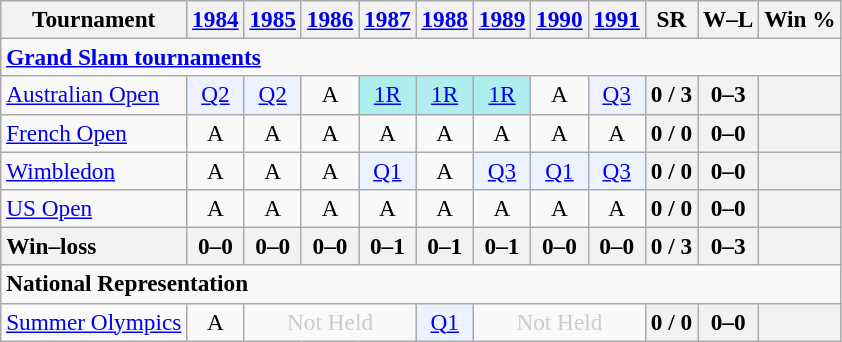<table class=wikitable style=text-align:center;font-size:97%>
<tr>
<th>Tournament</th>
<th><a href='#'>1984</a></th>
<th><a href='#'>1985</a></th>
<th><a href='#'>1986</a></th>
<th><a href='#'>1987</a></th>
<th><a href='#'>1988</a></th>
<th><a href='#'>1989</a></th>
<th><a href='#'>1990</a></th>
<th><a href='#'>1991</a></th>
<th>SR</th>
<th>W–L</th>
<th>Win %</th>
</tr>
<tr>
<td colspan=23 align=left><strong><a href='#'>Grand Slam tournaments</a></strong></td>
</tr>
<tr>
<td align=left><a href='#'>Australian Open</a></td>
<td bgcolor=ecf2ff><a href='#'>Q2</a></td>
<td bgcolor=ecf2ff><a href='#'>Q2</a></td>
<td>A</td>
<td bgcolor=afeeee><a href='#'>1R</a></td>
<td bgcolor=afeeee><a href='#'>1R</a></td>
<td bgcolor=afeeee><a href='#'>1R</a></td>
<td>A</td>
<td bgcolor=ecf2ff><a href='#'>Q3</a></td>
<th>0 / 3</th>
<th>0–3</th>
<th></th>
</tr>
<tr>
<td align=left><a href='#'>French Open</a></td>
<td>A</td>
<td>A</td>
<td>A</td>
<td>A</td>
<td>A</td>
<td>A</td>
<td>A</td>
<td>A</td>
<th>0 / 0</th>
<th>0–0</th>
<th></th>
</tr>
<tr>
<td align=left><a href='#'>Wimbledon</a></td>
<td>A</td>
<td>A</td>
<td>A</td>
<td bgcolor=ecf2ff><a href='#'>Q1</a></td>
<td>A</td>
<td bgcolor=ecf2ff><a href='#'>Q3</a></td>
<td bgcolor=ecf2ff><a href='#'>Q1</a></td>
<td bgcolor=ecf2ff><a href='#'>Q3</a></td>
<th>0 / 0</th>
<th>0–0</th>
<th></th>
</tr>
<tr>
<td align=left><a href='#'>US Open</a></td>
<td>A</td>
<td>A</td>
<td>A</td>
<td>A</td>
<td>A</td>
<td>A</td>
<td>A</td>
<td>A</td>
<th>0 / 0</th>
<th>0–0</th>
<th></th>
</tr>
<tr>
<th style=text-align:left>Win–loss</th>
<th>0–0</th>
<th>0–0</th>
<th>0–0</th>
<th>0–1</th>
<th>0–1</th>
<th>0–1</th>
<th>0–0</th>
<th>0–0</th>
<th>0 / 3</th>
<th>0–3</th>
<th></th>
</tr>
<tr>
<td colspan=22 align=left><strong>National Representation</strong></td>
</tr>
<tr>
<td align=left><a href='#'>Summer Olympics</a></td>
<td>A</td>
<td colspan=3 style=color:#cccccc>Not Held</td>
<td style=background:#ecf2ff><a href='#'>Q1</a></td>
<td colspan=3 style=color:#cccccc>Not Held</td>
<th>0 / 0</th>
<th>0–0</th>
<th></th>
</tr>
</table>
